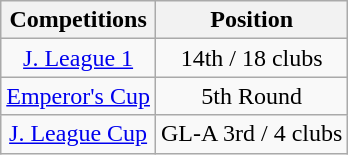<table class="wikitable" style="text-align:center;">
<tr>
<th>Competitions</th>
<th>Position</th>
</tr>
<tr>
<td><a href='#'>J. League 1</a></td>
<td>14th / 18 clubs</td>
</tr>
<tr>
<td><a href='#'>Emperor's Cup</a></td>
<td>5th Round</td>
</tr>
<tr>
<td><a href='#'>J. League Cup</a></td>
<td>GL-A 3rd / 4 clubs</td>
</tr>
</table>
